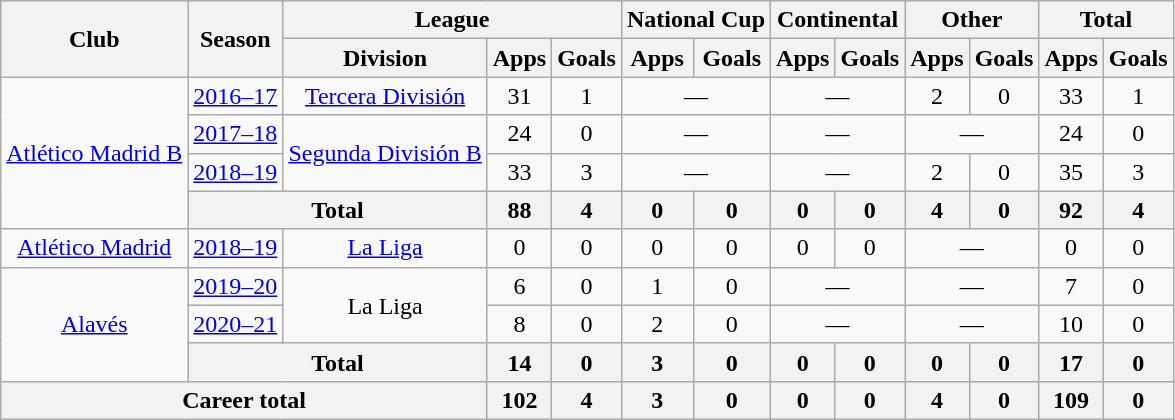<table class="wikitable" style="text-align:center">
<tr>
<th rowspan="2">Club</th>
<th rowspan="2">Season</th>
<th colspan="3">League</th>
<th colspan="2">National Cup</th>
<th colspan="2">Continental</th>
<th colspan="2">Other</th>
<th colspan="2">Total</th>
</tr>
<tr>
<th>Division</th>
<th>Apps</th>
<th>Goals</th>
<th>Apps</th>
<th>Goals</th>
<th>Apps</th>
<th>Goals</th>
<th>Apps</th>
<th>Goals</th>
<th>Apps</th>
<th>Goals</th>
</tr>
<tr>
<td rowspan="4"><a href='#'>Atlético Madrid B</a></td>
<td><a href='#'>2016–17</a></td>
<td><a href='#'>Tercera División</a></td>
<td>31</td>
<td>1</td>
<td colspan="2">—</td>
<td colspan="2">—</td>
<td>2</td>
<td>0</td>
<td>33</td>
<td>1</td>
</tr>
<tr>
<td><a href='#'>2017–18</a></td>
<td rowspan="2"><a href='#'>Segunda División B</a></td>
<td>24</td>
<td>0</td>
<td colspan="2">—</td>
<td colspan="2">—</td>
<td colspan="2">—</td>
<td>24</td>
<td>0</td>
</tr>
<tr>
<td><a href='#'>2018–19</a></td>
<td>33</td>
<td>3</td>
<td colspan="2">—</td>
<td colspan="2">—</td>
<td>2</td>
<td>0</td>
<td>35</td>
<td>3</td>
</tr>
<tr>
<th colspan="2">Total</th>
<th>88</th>
<th>4</th>
<th>0</th>
<th>0</th>
<th>0</th>
<th>0</th>
<th>4</th>
<th>0</th>
<th>92</th>
<th>4</th>
</tr>
<tr>
<td><a href='#'>Atlético Madrid</a></td>
<td><a href='#'>2018–19</a></td>
<td><a href='#'>La Liga</a></td>
<td>0</td>
<td>0</td>
<td>0</td>
<td>0</td>
<td>0</td>
<td>0</td>
<td colspan="2">—</td>
<td>0</td>
<td>0</td>
</tr>
<tr>
<td rowspan="3"><a href='#'>Alavés</a></td>
<td><a href='#'>2019–20</a></td>
<td rowspan="2">La Liga</td>
<td>6</td>
<td>0</td>
<td>1</td>
<td>0</td>
<td colspan="2">—</td>
<td colspan="2">—</td>
<td>7</td>
<td>0</td>
</tr>
<tr>
<td><a href='#'>2020–21</a></td>
<td>8</td>
<td>0</td>
<td>2</td>
<td>0</td>
<td colspan="2">—</td>
<td colspan="2">—</td>
<td>10</td>
<td>0</td>
</tr>
<tr>
<th colspan="2">Total</th>
<th>14</th>
<th>0</th>
<th>3</th>
<th>0</th>
<th>0</th>
<th>0</th>
<th>0</th>
<th>0</th>
<th>17</th>
<th>0</th>
</tr>
<tr>
<th colspan="3">Career total</th>
<th>102</th>
<th>4</th>
<th>3</th>
<th>0</th>
<th>0</th>
<th>0</th>
<th>4</th>
<th>0</th>
<th>109</th>
<th>0</th>
</tr>
</table>
